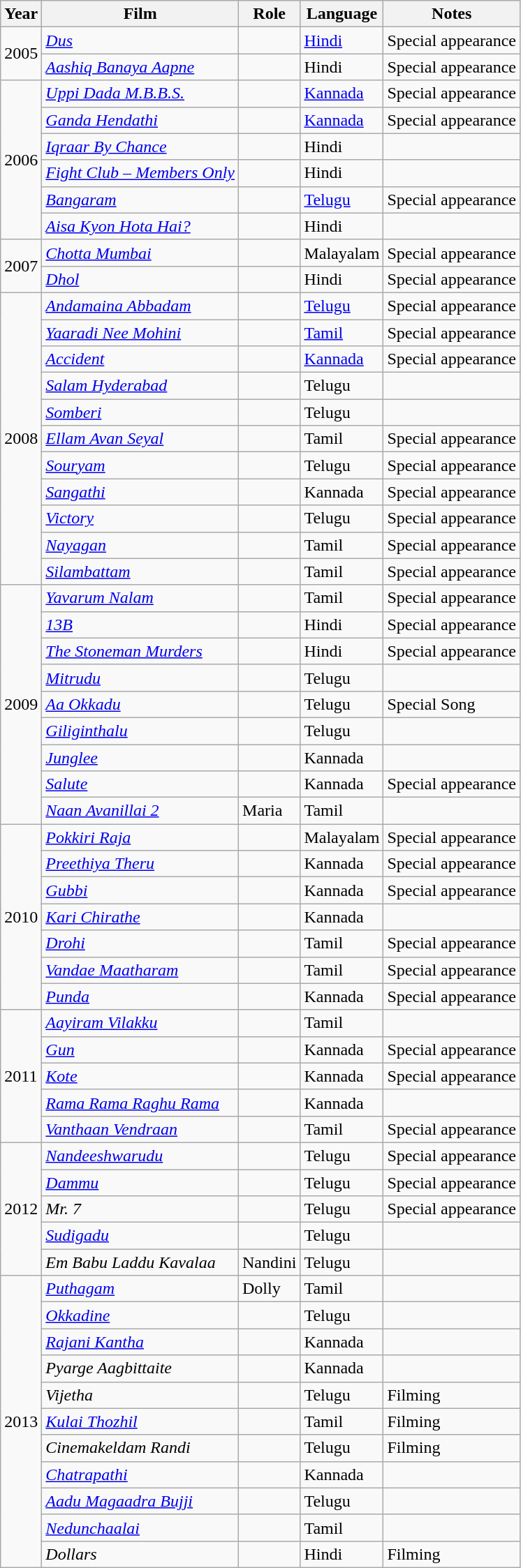<table class="wikitable">
<tr>
<th>Year</th>
<th>Film</th>
<th>Role</th>
<th>Language</th>
<th>Notes</th>
</tr>
<tr>
<td rowspan="2">2005</td>
<td><em><a href='#'>Dus</a></em></td>
<td></td>
<td><a href='#'>Hindi</a></td>
<td>Special appearance</td>
</tr>
<tr>
<td><em><a href='#'>Aashiq Banaya Aapne</a></em></td>
<td></td>
<td>Hindi</td>
<td>Special appearance</td>
</tr>
<tr>
<td rowspan="6">2006</td>
<td><em><a href='#'>Uppi Dada M.B.B.S.</a></em></td>
<td></td>
<td><a href='#'>Kannada</a></td>
<td>Special appearance</td>
</tr>
<tr>
<td><em><a href='#'>Ganda Hendathi</a></em></td>
<td></td>
<td><a href='#'>Kannada</a></td>
<td>Special appearance</td>
</tr>
<tr>
<td><em><a href='#'>Iqraar By Chance</a></em></td>
<td></td>
<td>Hindi</td>
<td></td>
</tr>
<tr>
<td><em><a href='#'>Fight Club – Members Only</a></em></td>
<td></td>
<td>Hindi</td>
<td></td>
</tr>
<tr>
<td><em><a href='#'>Bangaram</a></em></td>
<td></td>
<td><a href='#'>Telugu</a></td>
<td>Special appearance</td>
</tr>
<tr>
<td><em><a href='#'>Aisa Kyon Hota Hai?</a></em></td>
<td></td>
<td>Hindi</td>
<td></td>
</tr>
<tr>
<td rowspan="2">2007</td>
<td><em><a href='#'>Chotta Mumbai</a></em></td>
<td></td>
<td>Malayalam</td>
<td>Special appearance</td>
</tr>
<tr>
<td><em><a href='#'>Dhol</a></em></td>
<td></td>
<td>Hindi</td>
<td>Special appearance</td>
</tr>
<tr>
<td rowspan="11">2008</td>
<td><em><a href='#'>Andamaina Abbadam</a></em></td>
<td></td>
<td><a href='#'>Telugu</a></td>
<td>Special appearance</td>
</tr>
<tr>
<td><em><a href='#'>Yaaradi Nee Mohini</a></em></td>
<td></td>
<td><a href='#'>Tamil</a></td>
<td>Special appearance</td>
</tr>
<tr>
<td><em><a href='#'>Accident</a></em></td>
<td></td>
<td><a href='#'>Kannada</a></td>
<td>Special appearance</td>
</tr>
<tr>
<td><em><a href='#'>Salam Hyderabad</a></em></td>
<td></td>
<td>Telugu</td>
<td></td>
</tr>
<tr>
<td><em><a href='#'>Somberi</a></em></td>
<td></td>
<td>Telugu</td>
<td></td>
</tr>
<tr>
<td><em><a href='#'>Ellam Avan Seyal</a></em></td>
<td></td>
<td>Tamil</td>
<td>Special appearance</td>
</tr>
<tr>
<td><em><a href='#'>Souryam</a></em></td>
<td></td>
<td>Telugu</td>
<td>Special appearance</td>
</tr>
<tr>
<td><em><a href='#'>Sangathi</a></em></td>
<td></td>
<td>Kannada</td>
<td>Special appearance</td>
</tr>
<tr>
<td><em><a href='#'>Victory</a></em></td>
<td></td>
<td>Telugu</td>
<td>Special appearance</td>
</tr>
<tr>
<td><em><a href='#'>Nayagan</a></em></td>
<td></td>
<td>Tamil</td>
<td>Special appearance</td>
</tr>
<tr>
<td><em><a href='#'>Silambattam</a></em></td>
<td></td>
<td>Tamil</td>
<td>Special appearance</td>
</tr>
<tr>
<td rowspan="9">2009</td>
<td><em><a href='#'>Yavarum Nalam</a></em></td>
<td></td>
<td>Tamil</td>
<td>Special appearance</td>
</tr>
<tr>
<td><em><a href='#'>13B</a></em></td>
<td></td>
<td>Hindi</td>
<td>Special appearance</td>
</tr>
<tr>
<td><em><a href='#'>The Stoneman Murders</a></em></td>
<td></td>
<td>Hindi</td>
<td>Special appearance</td>
</tr>
<tr>
<td><em><a href='#'>Mitrudu</a></em></td>
<td></td>
<td>Telugu</td>
<td></td>
</tr>
<tr>
<td><em><a href='#'>Aa Okkadu</a></em></td>
<td></td>
<td>Telugu</td>
<td>Special Song</td>
</tr>
<tr>
<td><em><a href='#'>Giliginthalu</a></em></td>
<td></td>
<td>Telugu</td>
<td></td>
</tr>
<tr>
<td><em><a href='#'>Junglee</a></em></td>
<td></td>
<td>Kannada</td>
<td></td>
</tr>
<tr>
<td><em><a href='#'>Salute</a></em></td>
<td></td>
<td>Kannada</td>
<td>Special appearance</td>
</tr>
<tr>
<td><em><a href='#'>Naan Avanillai 2</a></em></td>
<td>Maria</td>
<td>Tamil</td>
<td></td>
</tr>
<tr>
<td rowspan="7">2010</td>
<td><em><a href='#'>Pokkiri Raja</a></em></td>
<td></td>
<td>Malayalam</td>
<td>Special appearance</td>
</tr>
<tr>
<td><em><a href='#'>Preethiya Theru</a></em></td>
<td></td>
<td>Kannada</td>
<td>Special appearance</td>
</tr>
<tr>
<td><em><a href='#'>Gubbi</a></em></td>
<td></td>
<td>Kannada</td>
<td>Special appearance</td>
</tr>
<tr>
<td><em><a href='#'>Kari Chirathe</a></em></td>
<td></td>
<td>Kannada</td>
<td></td>
</tr>
<tr>
<td><em><a href='#'>Drohi</a></em></td>
<td></td>
<td>Tamil</td>
<td>Special appearance</td>
</tr>
<tr>
<td><em><a href='#'>Vandae Maatharam</a></em></td>
<td></td>
<td>Tamil</td>
<td>Special appearance</td>
</tr>
<tr>
<td><em><a href='#'>Punda</a></em></td>
<td></td>
<td>Kannada</td>
<td>Special appearance</td>
</tr>
<tr>
<td rowspan="5">2011</td>
<td><em><a href='#'>Aayiram Vilakku</a></em></td>
<td></td>
<td>Tamil</td>
<td></td>
</tr>
<tr>
<td><em><a href='#'>Gun</a></em></td>
<td></td>
<td>Kannada</td>
<td>Special appearance</td>
</tr>
<tr>
<td><em><a href='#'>Kote</a></em></td>
<td></td>
<td>Kannada</td>
<td>Special appearance</td>
</tr>
<tr>
<td><em><a href='#'>Rama Rama Raghu Rama</a></em></td>
<td></td>
<td>Kannada</td>
<td></td>
</tr>
<tr>
<td><em><a href='#'>Vanthaan Vendraan</a></em></td>
<td></td>
<td>Tamil</td>
<td>Special appearance</td>
</tr>
<tr>
<td rowspan="5">2012</td>
<td><em><a href='#'>Nandeeshwarudu</a></em></td>
<td></td>
<td>Telugu</td>
<td>Special appearance</td>
</tr>
<tr>
<td><em><a href='#'>Dammu</a></em></td>
<td></td>
<td>Telugu</td>
<td>Special appearance</td>
</tr>
<tr>
<td><em>Mr. 7</em></td>
<td></td>
<td>Telugu</td>
<td>Special appearance</td>
</tr>
<tr>
<td><em><a href='#'>Sudigadu</a></em></td>
<td></td>
<td>Telugu</td>
<td></td>
</tr>
<tr>
<td><em>Em Babu Laddu Kavalaa</em></td>
<td>Nandini</td>
<td>Telugu</td>
<td></td>
</tr>
<tr>
<td rowspan="11">2013</td>
<td><em><a href='#'>Puthagam</a></em></td>
<td>Dolly</td>
<td>Tamil</td>
<td></td>
</tr>
<tr>
<td><em><a href='#'>Okkadine</a></em></td>
<td></td>
<td>Telugu</td>
<td></td>
</tr>
<tr>
<td><em><a href='#'>Rajani Kantha</a></em></td>
<td></td>
<td>Kannada</td>
<td></td>
</tr>
<tr>
<td><em>Pyarge Aagbittaite</em></td>
<td></td>
<td>Kannada</td>
<td></td>
</tr>
<tr>
<td><em>Vijetha</em></td>
<td></td>
<td>Telugu</td>
<td>Filming</td>
</tr>
<tr>
<td><em><a href='#'>Kulai Thozhil</a></em></td>
<td></td>
<td>Tamil</td>
<td>Filming</td>
</tr>
<tr>
<td><em>Cinemakeldam Randi</em></td>
<td></td>
<td>Telugu</td>
<td>Filming</td>
</tr>
<tr>
<td><em><a href='#'>Chatrapathi</a></em></td>
<td></td>
<td>Kannada</td>
<td></td>
</tr>
<tr>
<td><em><a href='#'>Aadu Magaadra Bujji</a></em></td>
<td></td>
<td>Telugu</td>
<td></td>
</tr>
<tr>
<td><em><a href='#'>Nedunchaalai</a></em></td>
<td></td>
<td>Tamil</td>
<td></td>
</tr>
<tr>
<td><em>Dollars</em></td>
<td></td>
<td>Hindi</td>
<td>Filming</td>
</tr>
</table>
